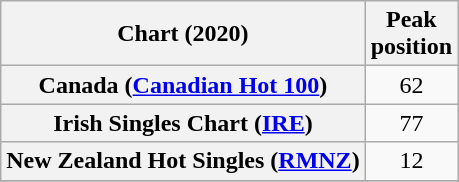<table class="wikitable sortable plainrowheaders" style="text-align:center">
<tr>
<th scope="col">Chart (2020)</th>
<th scope="col">Peak<br> position</th>
</tr>
<tr>
<th scope="row">Canada (<a href='#'>Canadian Hot 100</a>)</th>
<td>62</td>
</tr>
<tr>
<th scope="row">Irish Singles Chart (<a href='#'>IRE</a>)</th>
<td>77</td>
</tr>
<tr>
<th scope="row">New Zealand Hot Singles (<a href='#'>RMNZ</a>)</th>
<td>12</td>
</tr>
<tr>
</tr>
<tr>
</tr>
</table>
